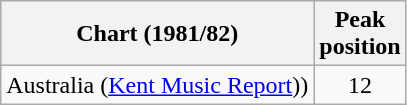<table class="wikitable">
<tr>
<th>Chart (1981/82)</th>
<th>Peak<br>position</th>
</tr>
<tr>
<td>Australia (<a href='#'>Kent Music Report</a>))</td>
<td align="center">12</td>
</tr>
</table>
